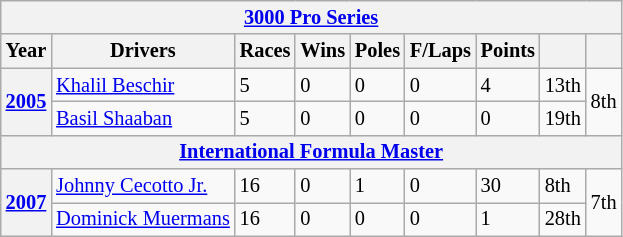<table class="wikitable" style="font-size:85%">
<tr>
<th colspan="9" align="center"><a href='#'>3000 Pro Series</a></th>
</tr>
<tr>
<th>Year</th>
<th>Drivers</th>
<th>Races</th>
<th>Wins</th>
<th>Poles</th>
<th>F/Laps</th>
<th>Points</th>
<th></th>
<th></th>
</tr>
<tr>
<th rowspan=2><a href='#'>2005</a></th>
<td> <a href='#'>Khalil Beschir</a></td>
<td>5</td>
<td>0</td>
<td>0</td>
<td>0</td>
<td>4</td>
<td>13th</td>
<td rowspan=2>8th</td>
</tr>
<tr>
<td> <a href='#'>Basil Shaaban</a></td>
<td>5</td>
<td>0</td>
<td>0</td>
<td>0</td>
<td>0</td>
<td>19th</td>
</tr>
<tr>
<th colspan="9" align="center"><a href='#'>International Formula Master</a></th>
</tr>
<tr>
<th rowspan=2><a href='#'>2007</a></th>
<td> <a href='#'>Johnny Cecotto Jr.</a></td>
<td>16</td>
<td>0</td>
<td>1</td>
<td>0</td>
<td>30</td>
<td>8th</td>
<td rowspan=2>7th</td>
</tr>
<tr>
<td> <a href='#'>Dominick Muermans</a></td>
<td>16</td>
<td>0</td>
<td>0</td>
<td>0</td>
<td>1</td>
<td>28th</td>
</tr>
</table>
